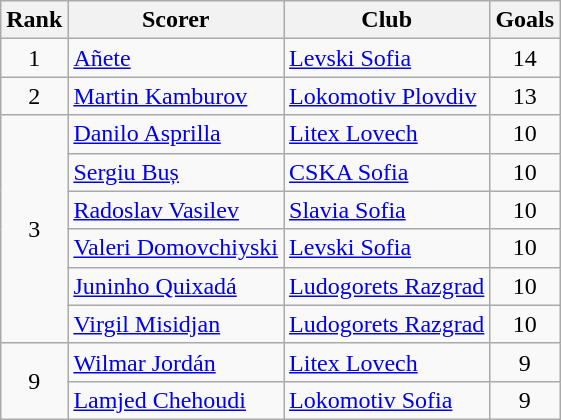<table class="wikitable" style="text-align:center">
<tr>
<th>Rank</th>
<th>Scorer</th>
<th>Club</th>
<th>Goals</th>
</tr>
<tr>
<td rowspan="1">1</td>
<td align="left"> <a href='#'>Añete</a></td>
<td align="left"><a href='#'>Levski Sofia</a></td>
<td>14</td>
</tr>
<tr>
<td rowspan="1">2</td>
<td align="left"> <a href='#'>Martin Kamburov</a></td>
<td align="left"><a href='#'>Lokomotiv Plovdiv</a></td>
<td>13</td>
</tr>
<tr>
<td rowspan="6">3</td>
<td align="left"> <a href='#'>Danilo Asprilla</a></td>
<td align="left"><a href='#'>Litex Lovech</a></td>
<td>10</td>
</tr>
<tr>
<td align="left"> <a href='#'>Sergiu Buș</a></td>
<td align="left"><a href='#'>CSKA Sofia</a></td>
<td>10</td>
</tr>
<tr>
<td align="left"> <a href='#'>Radoslav Vasilev</a></td>
<td align="left"><a href='#'>Slavia Sofia</a></td>
<td>10</td>
</tr>
<tr>
<td align="left"> <a href='#'>Valeri Domovchiyski</a></td>
<td align="left"><a href='#'>Levski Sofia</a></td>
<td>10</td>
</tr>
<tr>
<td align="left"> <a href='#'>Juninho Quixadá</a></td>
<td align="left"><a href='#'>Ludogorets Razgrad</a></td>
<td>10</td>
</tr>
<tr>
<td align="left"> <a href='#'>Virgil Misidjan</a></td>
<td align="left"><a href='#'>Ludogorets Razgrad</a></td>
<td>10</td>
</tr>
<tr>
<td rowspan="2">9</td>
<td align="left"> <a href='#'>Wilmar Jordán</a></td>
<td align="left"><a href='#'>Litex Lovech</a></td>
<td>9</td>
</tr>
<tr>
<td align="left"> <a href='#'>Lamjed Chehoudi</a></td>
<td align="left"><a href='#'>Lokomotiv Sofia</a></td>
<td>9</td>
</tr>
</table>
